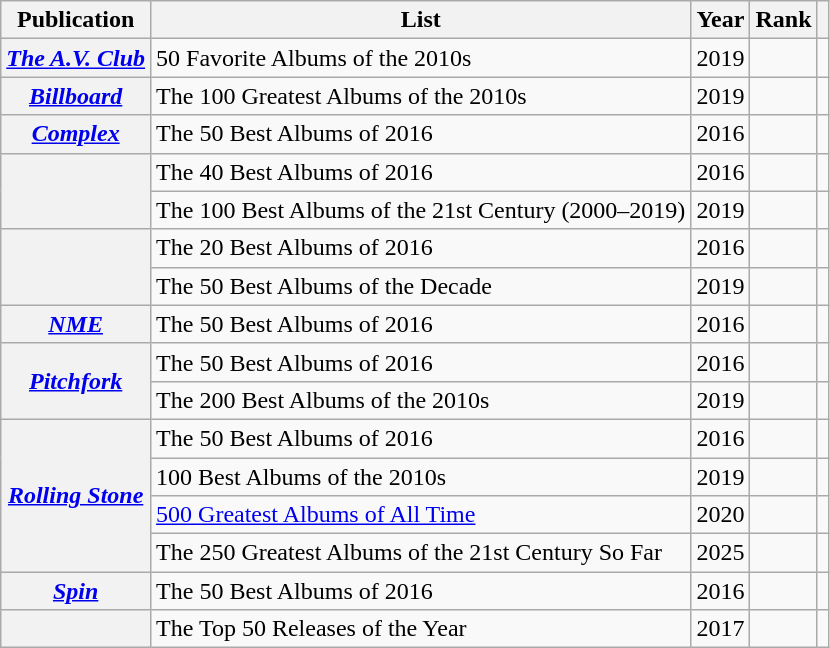<table class="wikitable sortable plainrowheaders" style="border:none; margin:0;">
<tr>
<th scope="col">Publication</th>
<th scope="col" class="unsortable">List</th>
<th scope="col" data-sort-type="number">Year</th>
<th scope="col" data-sort-type="number">Rank</th>
<th scope="col" class="unsortable"></th>
</tr>
<tr>
<th scope="row"><em><a href='#'>The A.V. Club</a></em></th>
<td>50 Favorite Albums of the 2010s</td>
<td>2019</td>
<td></td>
<td></td>
</tr>
<tr>
<th scope="row"><em><a href='#'>Billboard</a></em></th>
<td>The 100 Greatest Albums of the 2010s</td>
<td>2019</td>
<td></td>
<td></td>
</tr>
<tr>
<th scope="row"><em><a href='#'>Complex</a></em></th>
<td>The 50 Best Albums of 2016</td>
<td>2016</td>
<td></td>
<td></td>
</tr>
<tr>
<th scope="row" rowspan="2"></th>
<td>The 40 Best Albums of 2016</td>
<td>2016</td>
<td></td>
<td></td>
</tr>
<tr>
<td>The 100 Best Albums of the 21st Century (2000–2019)</td>
<td>2019</td>
<td></td>
<td></td>
</tr>
<tr>
<th scope="row" rowspan="2"></th>
<td>The 20 Best Albums of 2016</td>
<td>2016</td>
<td></td>
<td></td>
</tr>
<tr>
<td>The 50 Best Albums of the Decade</td>
<td>2019</td>
<td></td>
<td></td>
</tr>
<tr>
<th scope="row"><em><a href='#'>NME</a></em></th>
<td>The 50 Best Albums of 2016</td>
<td>2016</td>
<td></td>
<td></td>
</tr>
<tr>
<th scope="row" rowspan="2"><em><a href='#'>Pitchfork</a></em></th>
<td>The 50 Best Albums of 2016</td>
<td>2016</td>
<td></td>
<td></td>
</tr>
<tr>
<td>The 200 Best Albums of the 2010s</td>
<td>2019</td>
<td></td>
<td></td>
</tr>
<tr>
<th scope="row" rowspan="4"><em><a href='#'>Rolling Stone</a></em></th>
<td>The 50 Best Albums of 2016</td>
<td>2016</td>
<td></td>
<td></td>
</tr>
<tr>
<td>100 Best Albums of the 2010s</td>
<td>2019</td>
<td></td>
<td></td>
</tr>
<tr>
<td><a href='#'>500 Greatest Albums of All Time</a></td>
<td>2020</td>
<td></td>
<td></td>
</tr>
<tr>
<td>The 250 Greatest Albums of the 21st Century So Far</td>
<td>2025</td>
<td></td>
<td></td>
</tr>
<tr>
<th scope="row"><em><a href='#'>Spin</a></em></th>
<td>The 50 Best Albums of 2016</td>
<td>2016</td>
<td></td>
<td></td>
</tr>
<tr>
<th scope="row"></th>
<td>The Top 50 Releases of the Year</td>
<td>2017</td>
<td></td>
<td></td>
</tr>
</table>
